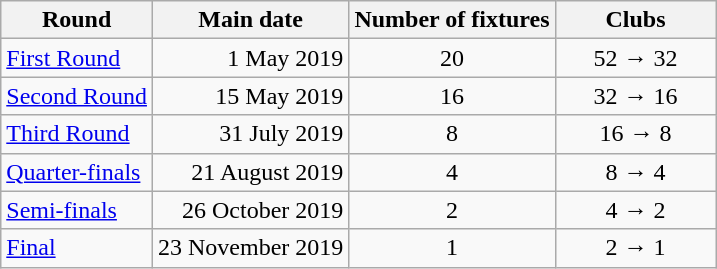<table class="wikitable" style="text-align:center">
<tr>
<th>Round</th>
<th>Main date</th>
<th>Number of fixtures</th>
<th width=100>Clubs</th>
</tr>
<tr>
<td align=left><a href='#'>First Round</a></td>
<td align=right>1 May 2019</td>
<td>20</td>
<td>52 → 32</td>
</tr>
<tr>
<td align=left><a href='#'>Second Round</a></td>
<td align=right>15 May 2019</td>
<td>16</td>
<td>32 → 16</td>
</tr>
<tr>
<td align=left><a href='#'>Third Round</a></td>
<td align=right>31 July 2019</td>
<td>8</td>
<td>16 → 8</td>
</tr>
<tr>
<td align=left><a href='#'>Quarter-finals</a></td>
<td align=right>21 August 2019</td>
<td>4</td>
<td>8 → 4</td>
</tr>
<tr>
<td align=left><a href='#'>Semi-finals</a></td>
<td align=right>26 October 2019</td>
<td>2</td>
<td>4 → 2</td>
</tr>
<tr>
<td align=left><a href='#'>Final</a></td>
<td align=right>23 November 2019</td>
<td>1</td>
<td>2 → 1</td>
</tr>
</table>
